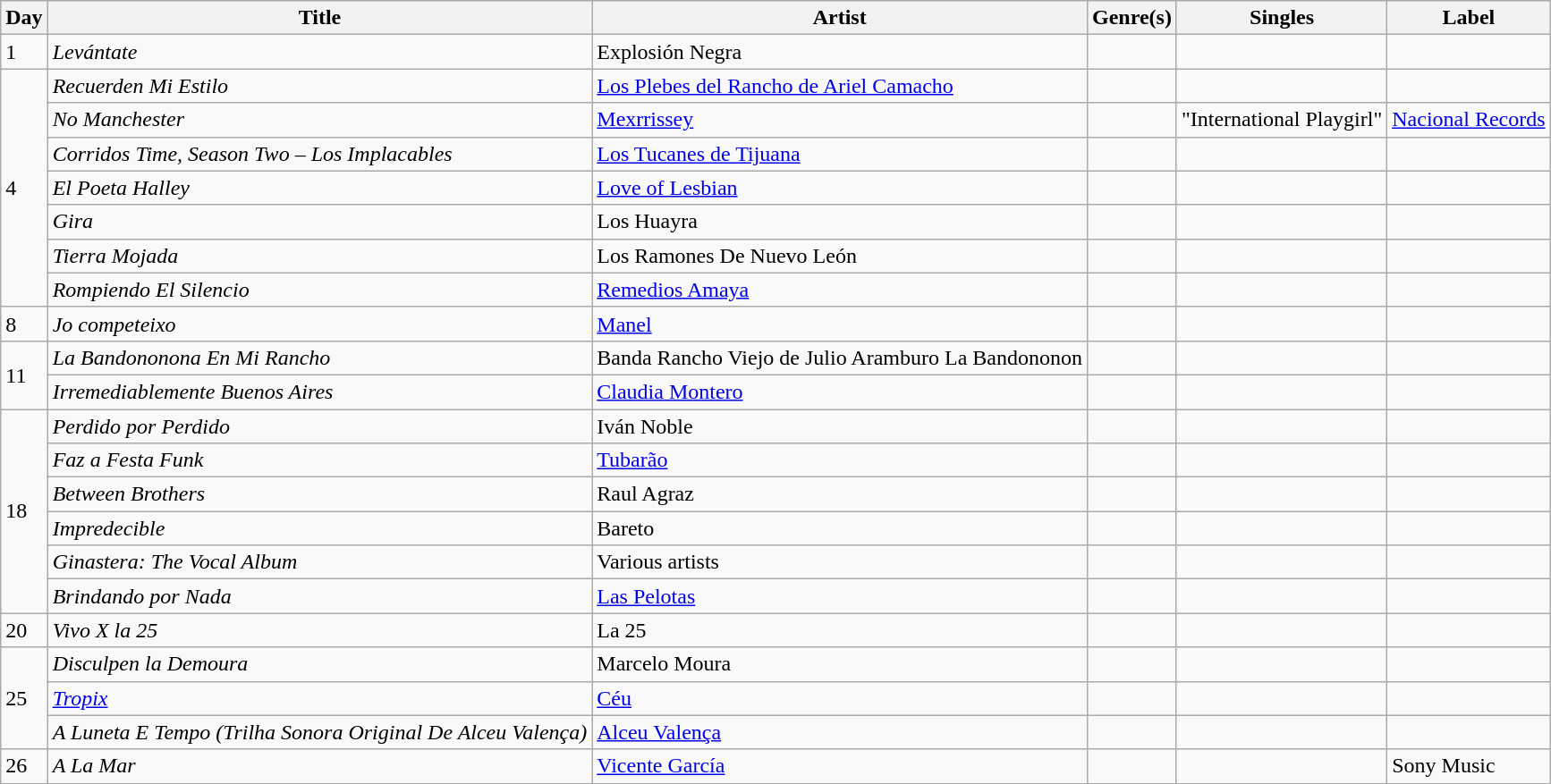<table class="wikitable sortable" style="text-align: left;">
<tr>
<th>Day</th>
<th>Title</th>
<th>Artist</th>
<th>Genre(s)</th>
<th>Singles</th>
<th>Label</th>
</tr>
<tr>
<td>1</td>
<td><em>Levántate</em></td>
<td>Explosión Negra</td>
<td></td>
<td></td>
<td></td>
</tr>
<tr>
<td rowspan="7">4</td>
<td><em>Recuerden Mi Estilo</em></td>
<td><a href='#'>Los Plebes del Rancho de Ariel Camacho</a></td>
<td></td>
<td></td>
<td></td>
</tr>
<tr>
<td><em>No Manchester</em></td>
<td><a href='#'>Mexrrissey</a></td>
<td></td>
<td>"International Playgirl"</td>
<td><a href='#'>Nacional Records</a></td>
</tr>
<tr>
<td><em>Corridos Time, Season Two – Los Implacables</em></td>
<td><a href='#'>Los Tucanes de Tijuana</a></td>
<td></td>
<td></td>
<td></td>
</tr>
<tr>
<td><em>El Poeta Halley</em></td>
<td><a href='#'>Love of Lesbian</a></td>
<td></td>
<td></td>
<td></td>
</tr>
<tr>
<td><em>Gira</em></td>
<td>Los Huayra</td>
<td></td>
<td></td>
<td></td>
</tr>
<tr>
<td><em>Tierra Mojada</em></td>
<td>Los Ramones De Nuevo León</td>
<td></td>
<td></td>
<td></td>
</tr>
<tr>
<td><em>Rompiendo El Silencio</em></td>
<td><a href='#'>Remedios Amaya</a></td>
<td></td>
<td></td>
<td></td>
</tr>
<tr>
<td>8</td>
<td><em>Jo competeixo</em></td>
<td><a href='#'>Manel</a></td>
<td></td>
<td></td>
<td></td>
</tr>
<tr>
<td rowspan="2">11</td>
<td><em>La Bandononona En Mi Rancho</em></td>
<td>Banda Rancho Viejo de Julio Aramburo La Bandononon</td>
<td></td>
<td></td>
<td></td>
</tr>
<tr>
<td><em>Irremediablemente Buenos Aires</em></td>
<td><a href='#'>Claudia Montero</a></td>
<td></td>
<td></td>
<td></td>
</tr>
<tr>
<td rowspan="6">18</td>
<td><em>Perdido por Perdido</em></td>
<td>Iván Noble</td>
<td></td>
<td></td>
<td></td>
</tr>
<tr>
<td><em>Faz a Festa Funk</em></td>
<td><a href='#'>Tubarão</a></td>
<td></td>
<td></td>
<td></td>
</tr>
<tr>
<td><em>Between Brothers</em></td>
<td>Raul Agraz</td>
<td></td>
<td></td>
<td></td>
</tr>
<tr>
<td><em>Impredecible</em></td>
<td>Bareto</td>
<td></td>
<td></td>
<td></td>
</tr>
<tr>
<td><em>Ginastera: The Vocal Album</em></td>
<td>Various artists</td>
<td></td>
<td></td>
<td></td>
</tr>
<tr>
<td><em>Brindando por Nada</em></td>
<td><a href='#'>Las Pelotas</a></td>
<td></td>
<td></td>
<td></td>
</tr>
<tr>
<td>20</td>
<td><em>Vivo X la 25</em></td>
<td>La 25</td>
<td></td>
<td></td>
<td></td>
</tr>
<tr>
<td rowspan="3">25</td>
<td><em>Disculpen la Demoura</em></td>
<td>Marcelo Moura</td>
<td></td>
<td></td>
<td></td>
</tr>
<tr>
<td><em><a href='#'>Tropix</a></em></td>
<td><a href='#'>Céu</a></td>
<td></td>
<td></td>
<td></td>
</tr>
<tr>
<td><em>A Luneta E Tempo (Trilha Sonora Original De Alceu Valença)</em></td>
<td><a href='#'>Alceu Valença</a></td>
<td></td>
<td></td>
<td></td>
</tr>
<tr>
<td>26</td>
<td><em>A La Mar</em></td>
<td><a href='#'>Vicente García</a></td>
<td></td>
<td></td>
<td>Sony Music</td>
</tr>
<tr>
</tr>
</table>
